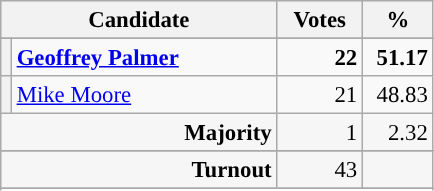<table class="wikitable" style="font-size: 95%;">
<tr style="background-color:#E9E9E9">
<th colspan="2" style="width: 170px">Candidate</th>
<th style="width: 50px">Votes</th>
<th style="width: 40px">%</th>
</tr>
<tr>
</tr>
<tr>
<th style="background-color: "></th>
<td style="width: 170px"><strong><a href='#'>Geoffrey Palmer</a></strong></td>
<td align="right"><strong>22</strong></td>
<td align="right"><strong>51.17</strong></td>
</tr>
<tr>
<th style="background-color: "></th>
<td style="width: 170px"><a href='#'>Mike Moore</a></td>
<td align="right">21</td>
<td align="right">48.83</td>
</tr>
<tr style="background-color:#F6F6F6">
<td colspan="2" align="right"><strong>Majority</strong></td>
<td align="right">1</td>
<td align="right">2.32</td>
</tr>
<tr>
</tr>
<tr style="background-color:#F6F6F6">
<td colspan="2" align="right"><strong>Turnout</strong></td>
<td align="right">43</td>
<td></td>
</tr>
<tr>
</tr>
<tr style="background-color:#F6F6F6">
</tr>
</table>
